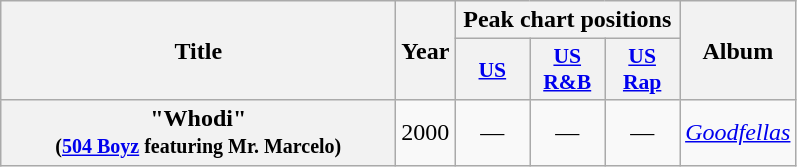<table class="wikitable plainrowheaders" style="text-align:center;">
<tr>
<th scope="col" rowspan="2" style="width:16em;">Title</th>
<th scope="col" rowspan="2">Year</th>
<th scope="col" colspan="3">Peak chart positions</th>
<th scope="col" rowspan="2">Album</th>
</tr>
<tr>
<th style="width:3em; font-size:90%"><a href='#'>US</a></th>
<th style="width:3em; font-size:90%"><a href='#'>US<br>R&B</a></th>
<th style="width:3em; font-size:90%"><a href='#'>US<br>Rap</a></th>
</tr>
<tr>
<th scope="row">"Whodi"<br><small>(<a href='#'>504 Boyz</a> featuring Mr. Marcelo)</small></th>
<td>2000</td>
<td>—</td>
<td>—</td>
<td>—</td>
<td><em><a href='#'>Goodfellas</a></em></td>
</tr>
</table>
